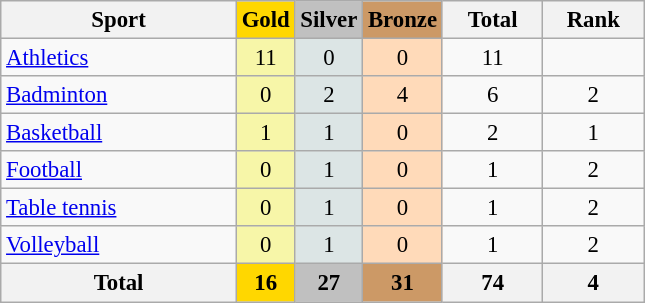<table class="wikitable sortable" style="text-align:center; font-size:95%">
<tr>
<th width=150>Sport</th>
<th style="background-color:gold; width=60;">Gold</th>
<th style="background-color:silver; width=60;">Silver</th>
<th style="background-color:#cc9966; width=60;">Bronze</th>
<th width=60>Total</th>
<th width=60>Rank</th>
</tr>
<tr>
<td align=left> <a href='#'>Athletics</a></td>
<td bgcolor=#f7f6a8>11</td>
<td bgcolor=#dce5e5>0</td>
<td bgcolor=#ffdab9>0</td>
<td>11</td>
<td></td>
</tr>
<tr>
<td align=left> <a href='#'>Badminton</a></td>
<td bgcolor=#f7f6a8>0</td>
<td bgcolor=#dce5e5>2</td>
<td bgcolor=#ffdab9>4</td>
<td>6</td>
<td>2</td>
</tr>
<tr>
<td align=left> <a href='#'>Basketball</a></td>
<td bgcolor=#f7f6a8>1</td>
<td bgcolor=#dce5e5>1</td>
<td bgcolor=#ffdab9>0</td>
<td>2</td>
<td>1</td>
</tr>
<tr>
<td align=left> <a href='#'>Football</a></td>
<td bgcolor=#f7f6a8>0</td>
<td bgcolor=#dce5e5>1</td>
<td bgcolor=#ffdab9>0</td>
<td>1</td>
<td>2</td>
</tr>
<tr>
<td align=left> <a href='#'>Table tennis</a></td>
<td bgcolor=#f7f6a8>0</td>
<td bgcolor=#dce5e5>1</td>
<td bgcolor=#ffdab9>0</td>
<td>1</td>
<td>2</td>
</tr>
<tr>
<td align=left> <a href='#'>Volleyball</a></td>
<td bgcolor=#f7f6a8>0</td>
<td bgcolor=#dce5e5>1</td>
<td bgcolor=#ffdab9>0</td>
<td>1</td>
<td>2</td>
</tr>
<tr>
<th>Total</th>
<th style="background-color:gold; width=60;">16</th>
<th style="background-color:silver; width=60;">27</th>
<th style="background-color:#cc9966; width=60;">31</th>
<th>74</th>
<th>4</th>
</tr>
</table>
